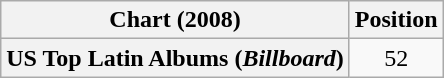<table class="wikitable plainrowheaders" style="text-align:center">
<tr>
<th scope="col">Chart (2008)</th>
<th scope="col">Position</th>
</tr>
<tr>
<th scope="row">US Top Latin Albums (<em>Billboard</em>)</th>
<td>52</td>
</tr>
</table>
